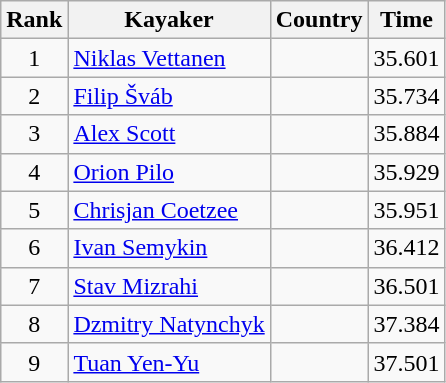<table class="wikitable" style="text-align:center">
<tr>
<th>Rank</th>
<th>Kayaker</th>
<th>Country</th>
<th>Time</th>
</tr>
<tr>
<td>1</td>
<td align="left"><a href='#'>Niklas Vettanen</a></td>
<td align="left"></td>
<td>35.601</td>
</tr>
<tr>
<td>2</td>
<td align="left"><a href='#'>Filip Šváb</a></td>
<td align="left"></td>
<td>35.734</td>
</tr>
<tr>
<td>3</td>
<td align="left"><a href='#'>Alex Scott</a></td>
<td align="left"></td>
<td>35.884</td>
</tr>
<tr>
<td>4</td>
<td align="left"><a href='#'>Orion Pilo</a></td>
<td align="left"></td>
<td>35.929</td>
</tr>
<tr>
<td>5</td>
<td align="left"><a href='#'>Chrisjan Coetzee</a></td>
<td align="left"></td>
<td>35.951</td>
</tr>
<tr>
<td>6</td>
<td align="left"><a href='#'>Ivan Semykin</a></td>
<td align="left"></td>
<td>36.412</td>
</tr>
<tr>
<td>7</td>
<td align="left"><a href='#'>Stav Mizrahi</a></td>
<td align="left"></td>
<td>36.501</td>
</tr>
<tr>
<td>8</td>
<td align="left"><a href='#'>Dzmitry Natynchyk</a></td>
<td align="left"></td>
<td>37.384</td>
</tr>
<tr>
<td>9</td>
<td align="left"><a href='#'>Tuan Yen-Yu</a></td>
<td align="left"></td>
<td>37.501</td>
</tr>
</table>
